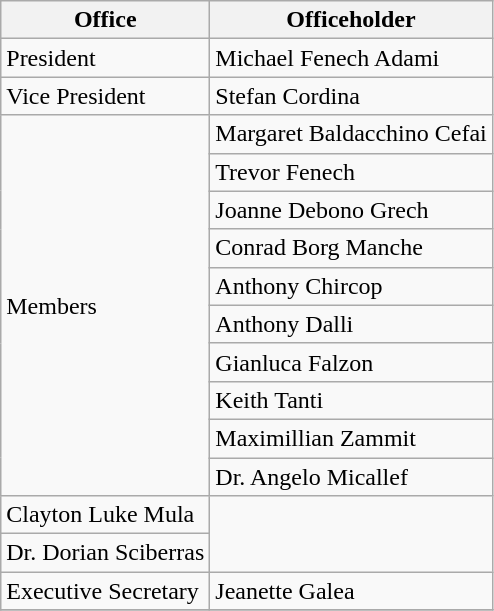<table class="wikitable">
<tr>
<th>Office</th>
<th>Officeholder</th>
</tr>
<tr>
<td rowspan="1">President</td>
<td>Michael Fenech Adami</td>
</tr>
<tr>
<td rowspan="1">Vice President</td>
<td>Stefan Cordina</td>
</tr>
<tr>
<td rowspan="10">Members</td>
<td>Margaret Baldacchino Cefai</td>
</tr>
<tr>
<td>Trevor Fenech</td>
</tr>
<tr>
<td>Joanne Debono Grech</td>
</tr>
<tr>
<td>Conrad Borg Manche</td>
</tr>
<tr>
<td>Anthony Chircop</td>
</tr>
<tr>
<td>Anthony Dalli</td>
</tr>
<tr>
<td>Gianluca Falzon</td>
</tr>
<tr>
<td>Keith Tanti</td>
</tr>
<tr>
<td>Maximillian Zammit</td>
</tr>
<tr>
<td>Dr. Angelo Micallef</td>
</tr>
<tr>
<td>Clayton Luke Mula</td>
</tr>
<tr>
<td>Dr. Dorian Sciberras</td>
</tr>
<tr>
<td rowspan="1">Executive Secretary</td>
<td>Jeanette Galea</td>
</tr>
<tr>
</tr>
</table>
